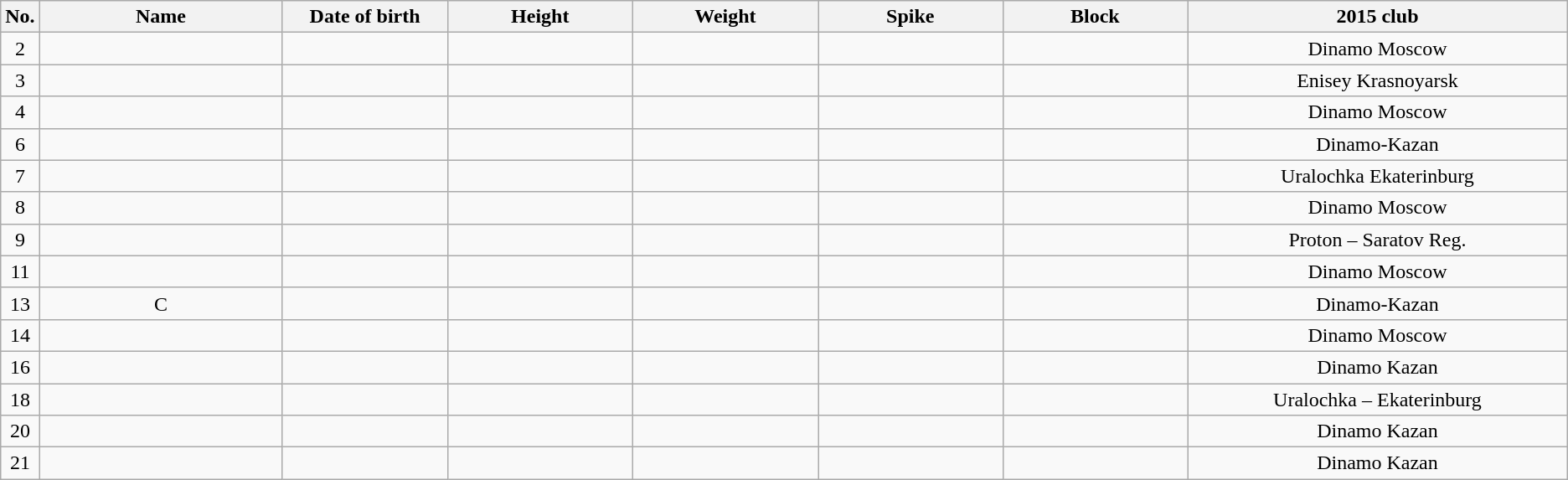<table class="wikitable sortable" style="font-size:100%; text-align:center;">
<tr>
<th>No.</th>
<th style="width:12em">Name</th>
<th style="width:8em">Date of birth</th>
<th style="width:9em">Height</th>
<th style="width:9em">Weight</th>
<th style="width:9em">Spike</th>
<th style="width:9em">Block</th>
<th style="width:19em">2015 club</th>
</tr>
<tr>
<td>2</td>
<td></td>
<td></td>
<td></td>
<td></td>
<td></td>
<td></td>
<td>Dinamo Moscow</td>
</tr>
<tr>
<td>3</td>
<td></td>
<td></td>
<td></td>
<td></td>
<td></td>
<td></td>
<td>Enisey Krasnoyarsk</td>
</tr>
<tr>
<td>4</td>
<td></td>
<td></td>
<td></td>
<td></td>
<td></td>
<td></td>
<td>Dinamo Moscow</td>
</tr>
<tr>
<td>6</td>
<td></td>
<td></td>
<td></td>
<td></td>
<td></td>
<td></td>
<td>Dinamo-Kazan</td>
</tr>
<tr>
<td>7</td>
<td></td>
<td></td>
<td></td>
<td></td>
<td></td>
<td></td>
<td>Uralochka Ekaterinburg</td>
</tr>
<tr>
<td>8</td>
<td></td>
<td></td>
<td></td>
<td></td>
<td></td>
<td></td>
<td>Dinamo Moscow</td>
</tr>
<tr>
<td>9</td>
<td></td>
<td></td>
<td></td>
<td></td>
<td></td>
<td></td>
<td>Proton – Saratov Reg.</td>
</tr>
<tr>
<td>11</td>
<td></td>
<td></td>
<td></td>
<td></td>
<td></td>
<td></td>
<td>Dinamo Moscow</td>
</tr>
<tr>
<td>13</td>
<td> C</td>
<td></td>
<td></td>
<td></td>
<td></td>
<td></td>
<td>Dinamo-Kazan</td>
</tr>
<tr>
<td>14</td>
<td></td>
<td></td>
<td></td>
<td></td>
<td></td>
<td></td>
<td>Dinamo Moscow</td>
</tr>
<tr>
<td>16</td>
<td></td>
<td></td>
<td></td>
<td></td>
<td></td>
<td></td>
<td>Dinamo Kazan</td>
</tr>
<tr>
<td>18</td>
<td></td>
<td></td>
<td></td>
<td></td>
<td></td>
<td></td>
<td>Uralochka – Ekaterinburg</td>
</tr>
<tr>
<td>20</td>
<td></td>
<td></td>
<td></td>
<td></td>
<td></td>
<td></td>
<td>Dinamo Kazan</td>
</tr>
<tr>
<td>21</td>
<td></td>
<td></td>
<td></td>
<td></td>
<td></td>
<td></td>
<td>Dinamo Kazan</td>
</tr>
</table>
